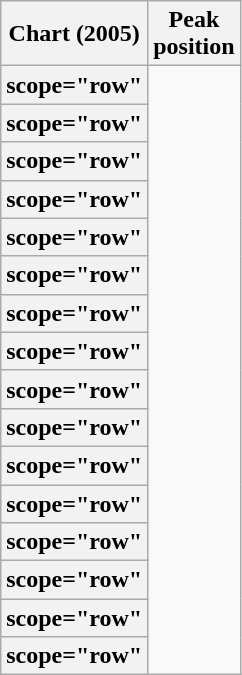<table class="wikitable sortable plainrowheaders" style="text-align:center">
<tr>
<th scope="col">Chart (2005)</th>
<th scope="col">Peak<br>position</th>
</tr>
<tr>
<th>scope="row" </th>
</tr>
<tr>
<th>scope="row" </th>
</tr>
<tr>
<th>scope="row" </th>
</tr>
<tr>
<th>scope="row" </th>
</tr>
<tr>
<th>scope="row" </th>
</tr>
<tr>
<th>scope="row" </th>
</tr>
<tr>
<th>scope="row" </th>
</tr>
<tr>
<th>scope="row" </th>
</tr>
<tr>
<th>scope="row" </th>
</tr>
<tr>
<th>scope="row" </th>
</tr>
<tr>
<th>scope="row" </th>
</tr>
<tr>
<th>scope="row" </th>
</tr>
<tr>
<th>scope="row" </th>
</tr>
<tr>
<th>scope="row" </th>
</tr>
<tr>
<th>scope="row" </th>
</tr>
<tr>
<th>scope="row" </th>
</tr>
</table>
